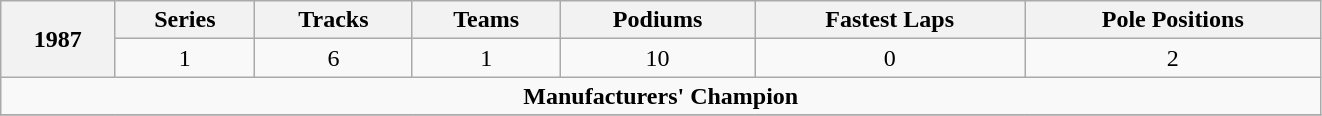<table class="wikitable" width="881px">
<tr>
<th scope="col" rowspan="2">1987</th>
<th scope="col">Series</th>
<th scope="col">Tracks</th>
<th scope="col">Teams</th>
<th scope="col">Podiums</th>
<th scope="col">Fastest Laps</th>
<th scope="col">Pole Positions</th>
</tr>
<tr>
<td style="text-align:center">1</td>
<td style="text-align:center">6</td>
<td style="text-align:center">1</td>
<td style="text-align:center">10</td>
<td style="text-align:center">0</td>
<td style="text-align:center">2</td>
</tr>
<tr>
<td colspan="7" style="text-align:center"><strong>Manufacturers' Champion</strong></td>
</tr>
<tr>
</tr>
</table>
